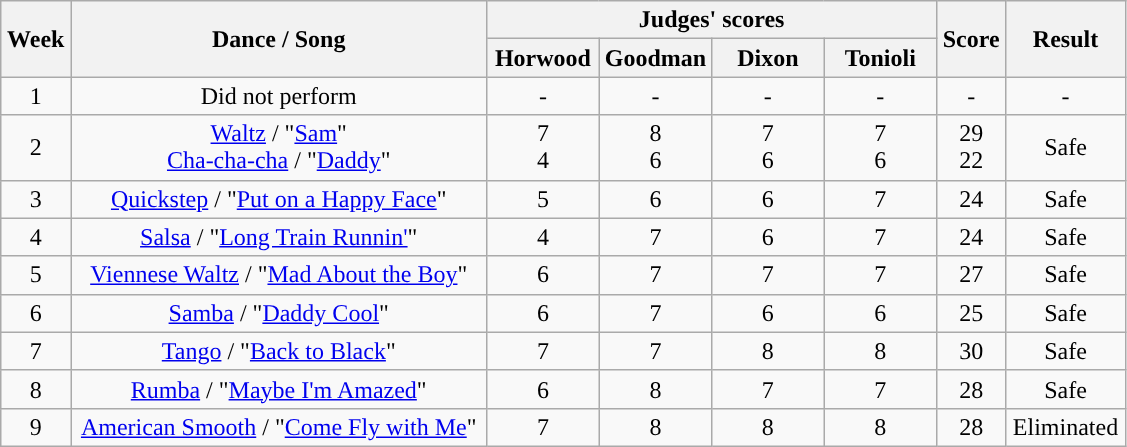<table class="wikitable">
<tr>
<th rowspan="2">Week </th>
<th rowspan="2">Dance / Song</th>
<th colspan="4">Judges' scores</th>
<th rowspan="2">Score</th>
<th rowspan="2">Result</th>
</tr>
<tr>
<th style="width:10%; ">Horwood</th>
<th style="width:10%; ">Goodman</th>
<th style="width:10%; ">Dixon</th>
<th style="width:10%; ">Tonioli</th>
</tr>
<tr style="text-align: center; ">
<td>1</td>
<td>Did not perform</td>
<td>-</td>
<td>-</td>
<td>-</td>
<td>-</td>
<td>-</td>
<td>-</td>
</tr>
<tr style="text-align: center;">
<td>2</td>
<td><a href='#'>Waltz</a> / "<a href='#'>Sam</a>"<br><a href='#'>Cha-cha-cha</a> / "<a href='#'>Daddy</a>"</td>
<td>7<br>4</td>
<td>8<br>6</td>
<td>7<br>6</td>
<td>7<br>6</td>
<td>29<br>22</td>
<td>Safe</td>
</tr>
<tr style="text-align: center;">
<td>3</td>
<td><a href='#'>Quickstep</a> / "<a href='#'>Put on a Happy Face</a>"</td>
<td>5</td>
<td>6</td>
<td>6</td>
<td>7</td>
<td>24</td>
<td>Safe</td>
</tr>
<tr style="text-align: center;">
<td>4</td>
<td><a href='#'>Salsa</a> / "<a href='#'>Long Train Runnin'</a>"</td>
<td>4</td>
<td>7</td>
<td>6</td>
<td>7</td>
<td>24</td>
<td>Safe</td>
</tr>
<tr style="text-align: center;">
<td>5</td>
<td><a href='#'>Viennese Waltz</a> / "<a href='#'>Mad About the Boy</a>"</td>
<td>6</td>
<td>7</td>
<td>7</td>
<td>7</td>
<td>27</td>
<td>Safe</td>
</tr>
<tr style="text-align: center;">
<td>6</td>
<td><a href='#'>Samba</a> / "<a href='#'>Daddy Cool</a>"</td>
<td>6</td>
<td>7</td>
<td>6</td>
<td>6</td>
<td>25</td>
<td>Safe</td>
</tr>
<tr style="text-align: center;">
<td>7</td>
<td><a href='#'>Tango</a> / "<a href='#'>Back to Black</a>"</td>
<td>7</td>
<td>7</td>
<td>8</td>
<td>8</td>
<td>30</td>
<td>Safe</td>
</tr>
<tr style="text-align: center;">
<td>8</td>
<td><a href='#'>Rumba</a> / "<a href='#'>Maybe I'm Amazed</a>"</td>
<td>6</td>
<td>8</td>
<td>7</td>
<td>7</td>
<td>28</td>
<td>Safe</td>
</tr>
<tr style="text-align: center;">
<td>9</td>
<td><a href='#'>American Smooth</a> / "<a href='#'>Come Fly with Me</a>"</td>
<td>7</td>
<td>8</td>
<td>8</td>
<td>8</td>
<td>28</td>
<td>Eliminated</td>
</tr>
</table>
